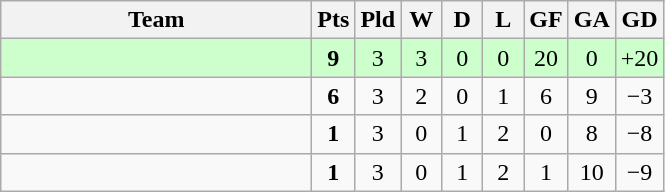<table class=wikitable style="text-align:center">
<tr>
<th width=200>Team</th>
<th width=20>Pts</th>
<th width=20>Pld</th>
<th width=20>W</th>
<th width=20>D</th>
<th width=20>L</th>
<th width=20>GF</th>
<th width=20>GA</th>
<th width=20>GD</th>
</tr>
<tr style="background:#cfc;">
<td align="left"></td>
<td><strong>9</strong></td>
<td>3</td>
<td>3</td>
<td>0</td>
<td>0</td>
<td>20</td>
<td>0</td>
<td>+20</td>
</tr>
<tr>
<td align="left"></td>
<td><strong>6</strong></td>
<td>3</td>
<td>2</td>
<td>0</td>
<td>1</td>
<td>6</td>
<td>9</td>
<td>−3</td>
</tr>
<tr>
<td align="left"></td>
<td><strong>1</strong></td>
<td>3</td>
<td>0</td>
<td>1</td>
<td>2</td>
<td>0</td>
<td>8</td>
<td>−8</td>
</tr>
<tr>
<td align="left"></td>
<td><strong>1</strong></td>
<td>3</td>
<td>0</td>
<td>1</td>
<td>2</td>
<td>1</td>
<td>10</td>
<td>−9</td>
</tr>
</table>
